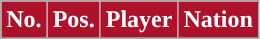<table class="wikitable sortable">
<tr>
<th style="background:#AE122A; color:#FFF; ">No.</th>
<th style="background:#AE122A; color:#FFF; ">Pos.</th>
<th style="background:#AE122A; color:#FFF; ">Player</th>
<th style="background:#AE122A; color:#FFF; ">Nation</th>
</tr>
<tr>
</tr>
</table>
